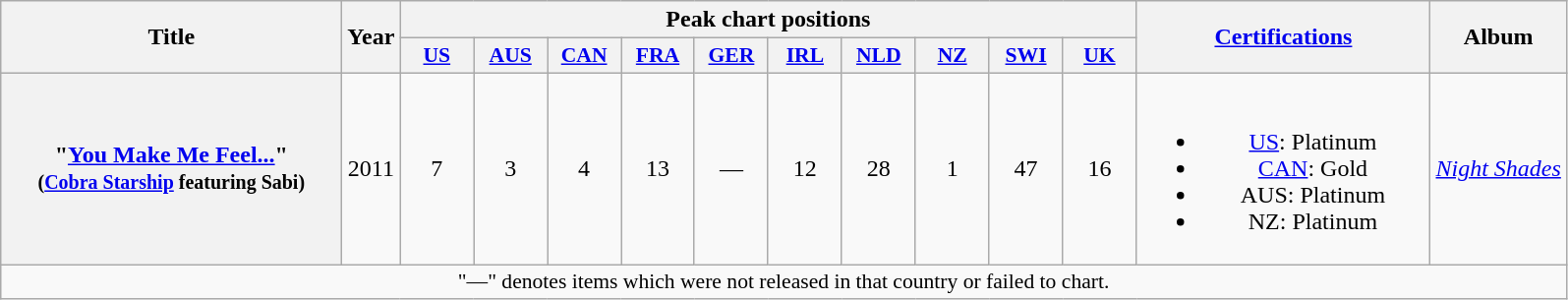<table class="wikitable plainrowheaders" style="text-align:center;">
<tr>
<th scope="col" rowspan="2" style="width:14em;">Title</th>
<th scope="col" rowspan="2">Year</th>
<th scope="col" colspan="10">Peak chart positions</th>
<th scope="col" rowspan="2" style="width:12em;"><a href='#'>Certifications</a></th>
<th scope="col" rowspan="2">Album</th>
</tr>
<tr>
<th scope="col" style="width:3em;font-size:90%;"><a href='#'>US</a><br></th>
<th scope="col" style="width:3em;font-size:90%;"><a href='#'>AUS</a><br></th>
<th scope="col" style="width:3em;font-size:90%;"><a href='#'>CAN</a><br></th>
<th scope="col" style="width:3em;font-size:90%;"><a href='#'>FRA</a><br></th>
<th scope="col" style="width:3em;font-size:90%;"><a href='#'>GER</a><br></th>
<th scope="col" style="width:3em;font-size:90%;"><a href='#'>IRL</a><br></th>
<th scope="col" style="width:3em;font-size:90%;"><a href='#'>NLD</a><br></th>
<th scope="col" style="width:3em;font-size:90%;"><a href='#'>NZ</a><br></th>
<th scope="col" style="width:3em;font-size:90%;"><a href='#'>SWI</a><br></th>
<th scope="col" style="width:3em;font-size:90%;"><a href='#'>UK</a><br></th>
</tr>
<tr>
<th scope="row">"<a href='#'>You Make Me Feel...</a>" <br><small>(<a href='#'>Cobra Starship</a> featuring Sabi)</small></th>
<td>2011</td>
<td>7</td>
<td>3</td>
<td>4</td>
<td>13</td>
<td>—</td>
<td>12</td>
<td>28</td>
<td>1</td>
<td>47</td>
<td>16</td>
<td><br><ul><li><a href='#'>US</a>: Platinum</li><li><a href='#'>CAN</a>: Gold</li><li>AUS: Platinum</li><li>NZ: Platinum</li></ul></td>
<td><em><a href='#'>Night Shades</a></em></td>
</tr>
<tr>
<td colspan="14" style="font-size:90%;">"—" denotes items which were not released in that country or failed to chart.</td>
</tr>
</table>
